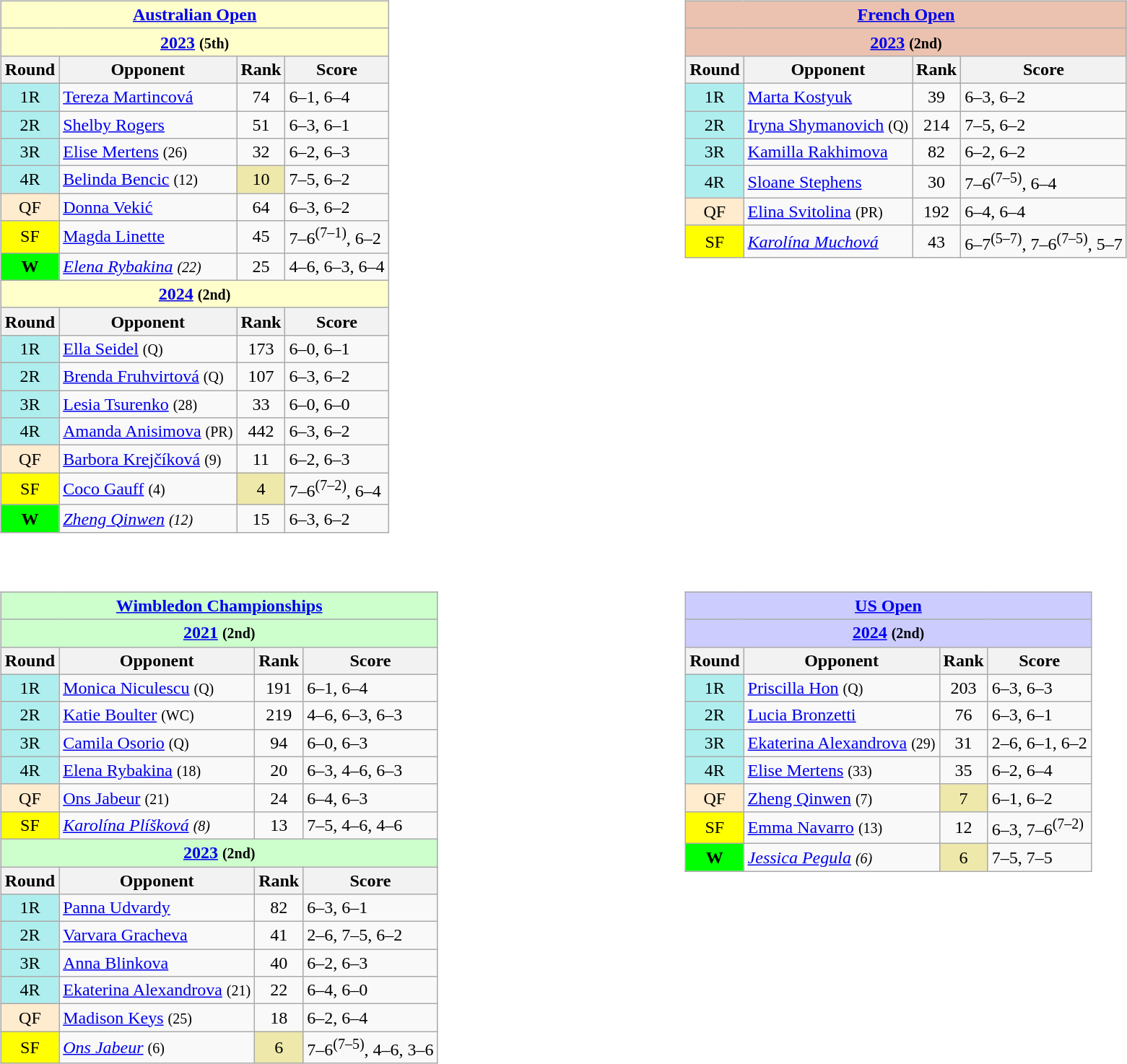<table style="width:95%">
<tr valign=top>
<td><br><table class="wikitable nowrap" style="float:left">
<tr>
<td colspan="4" style="background:#ffc;font-weight:bold;text-align:center"><a href='#'>Australian Open</a></td>
</tr>
<tr>
<td colspan="4" style="background:#ffc;font-weight:bold;text-align:center"><a href='#'>2023</a> <small>(5th)</small></td>
</tr>
<tr>
<th>Round</th>
<th>Opponent</th>
<th>Rank</th>
<th>Score</th>
</tr>
<tr>
<td style="background:#afeeee;text-align:center">1R</td>
<td> <a href='#'>Tereza Martincová</a></td>
<td align=center>74</td>
<td>6–1, 6–4</td>
</tr>
<tr>
<td style="background:#afeeee;text-align:center">2R</td>
<td> <a href='#'>Shelby Rogers</a></td>
<td align=center>51</td>
<td>6–3, 6–1</td>
</tr>
<tr>
<td style="background:#afeeee;text-align:center">3R</td>
<td> <a href='#'>Elise Mertens</a> <small>(26)</small></td>
<td align=center>32</td>
<td>6–2, 6–3</td>
</tr>
<tr>
<td style="background:#afeeee;text-align:center">4R</td>
<td> <a href='#'>Belinda Bencic</a> <small>(12)</small></td>
<td align=center bgcolor=eee8aa>10</td>
<td>7–5, 6–2</td>
</tr>
<tr>
<td style="background:#ffebcd;text-align:center">QF</td>
<td> <a href='#'>Donna Vekić</a></td>
<td align=center>64</td>
<td>6–3, 6–2</td>
</tr>
<tr>
<td style="background:yellow;text-align:center">SF</td>
<td> <a href='#'>Magda Linette</a></td>
<td align=center>45</td>
<td>7–6<sup>(7–1)</sup>, 6–2</td>
</tr>
<tr>
<td style="text-align:center; background:lime;"><strong>W</strong></td>
<td> <em><a href='#'>Elena Rybakina</a> <small>(22)</small></em></td>
<td align=center>25</td>
<td>4–6, 6–3, 6–4</td>
</tr>
<tr>
<td colspan="4" style="background:#ffc;font-weight:bold;text-align:center"><a href='#'>2024</a> <small>(2nd)</small></td>
</tr>
<tr>
<th>Round</th>
<th>Opponent</th>
<th>Rank</th>
<th>Score</th>
</tr>
<tr>
<td style="background:#afeeee;text-align:center">1R</td>
<td> <a href='#'>Ella Seidel</a> <small>(Q)</small></td>
<td align=center>173</td>
<td>6–0, 6–1</td>
</tr>
<tr>
<td style="background:#afeeee;text-align:center">2R</td>
<td> <a href='#'>Brenda Fruhvirtová</a> <small>(Q)</small></td>
<td align=center>107</td>
<td>6–3, 6–2</td>
</tr>
<tr>
<td style="background:#afeeee;text-align:center">3R</td>
<td> <a href='#'>Lesia Tsurenko</a> <small>(28)</small></td>
<td align=center>33</td>
<td>6–0, 6–0</td>
</tr>
<tr>
<td style="background:#afeeee;text-align:center">4R</td>
<td> <a href='#'>Amanda Anisimova</a> <small>(PR)</small></td>
<td align=center>442</td>
<td>6–3, 6–2</td>
</tr>
<tr>
<td style="background:#ffebcd;text-align:center">QF</td>
<td> <a href='#'>Barbora Krejčíková</a> <small>(9)</small></td>
<td align=center>11</td>
<td>6–2, 6–3</td>
</tr>
<tr>
<td style="background:yellow;text-align:center">SF</td>
<td> <a href='#'>Coco Gauff</a> <small>(4)</small></td>
<td align=center bgcolor=eee8aa>4</td>
<td>7–6<sup>(7–2)</sup>, 6–4</td>
</tr>
<tr>
<td style="text-align:center; background:lime;"><strong>W</strong></td>
<td> <em><a href='#'>Zheng Qinwen</a> <small>(12)</small></em></td>
<td align=center>15</td>
<td>6–3, 6–2</td>
</tr>
</table>
</td>
<td><br><table style="width:50px">
<tr>
<td></td>
</tr>
</table>
</td>
<td><br><table class="wikitable nowrap" style="float:left">
<tr>
<td colspan="4" style="background:#ebc2af;font-weight:bold;text-align:center"><a href='#'>French Open</a></td>
</tr>
<tr>
<td colspan="4" style="background:#ebc2af;font-weight:bold;text-align:center"><a href='#'>2023</a> <small>(2nd)</small></td>
</tr>
<tr>
<th>Round</th>
<th>Opponent</th>
<th>Rank</th>
<th>Score</th>
</tr>
<tr>
<td style="background:#afeeee;text-align:center">1R</td>
<td> <a href='#'>Marta Kostyuk</a></td>
<td align=center>39</td>
<td>6–3, 6–2</td>
</tr>
<tr>
<td style="background:#afeeee;text-align:center">2R</td>
<td> <a href='#'>Iryna Shymanovich</a> <small>(Q)</small></td>
<td align=center>214</td>
<td>7–5, 6–2</td>
</tr>
<tr>
<td style="background:#afeeee;text-align:center">3R</td>
<td> <a href='#'>Kamilla Rakhimova</a></td>
<td align=center>82</td>
<td>6–2, 6–2</td>
</tr>
<tr>
<td style="background:#afeeee;text-align:center">4R</td>
<td> <a href='#'>Sloane Stephens</a></td>
<td align=center>30</td>
<td>7–6<sup>(7–5)</sup>, 6–4</td>
</tr>
<tr>
<td style="background:#ffebcd;text-align:center">QF</td>
<td> <a href='#'>Elina Svitolina</a> <small>(PR)</small></td>
<td align=center>192</td>
<td>6–4, 6–4</td>
</tr>
<tr>
<td style="background:yellow;text-align:center">SF</td>
<td> <em><a href='#'>Karolína Muchová</a></em></td>
<td align=center>43</td>
<td>6–7<sup>(5–7)</sup>, 7–6<sup>(7–5)</sup>, 5–7</td>
</tr>
</table>
</td>
</tr>
<tr valign="top">
<td><br><table class="wikitable nowrap" style="float:left">
<tr>
<td colspan="4" style="background:#cfc;font-weight:bold;text-align:center"><a href='#'>Wimbledon Championships</a></td>
</tr>
<tr>
<td colspan="4" style="background:#cfc;font-weight:bold;text-align:center"><a href='#'>2021</a> <small>(2nd)</small></td>
</tr>
<tr>
<th>Round</th>
<th>Opponent</th>
<th>Rank</th>
<th>Score</th>
</tr>
<tr>
<td style="background:#afeeee;text-align:center">1R</td>
<td> <a href='#'>Monica Niculescu</a> <small>(Q)</small></td>
<td align=center>191</td>
<td>6–1, 6–4</td>
</tr>
<tr>
<td style="background:#afeeee;text-align:center">2R</td>
<td> <a href='#'>Katie Boulter</a> <small>(WC)</small></td>
<td align=center>219</td>
<td>4–6, 6–3, 6–3</td>
</tr>
<tr>
<td style="background:#afeeee;text-align:center">3R</td>
<td> <a href='#'>Camila Osorio</a> <small>(Q)</small></td>
<td align=center>94</td>
<td>6–0, 6–3</td>
</tr>
<tr>
<td style="background:#afeeee;text-align:center">4R</td>
<td> <a href='#'>Elena Rybakina</a> <small>(18)</small></td>
<td align=center>20</td>
<td>6–3, 4–6, 6–3</td>
</tr>
<tr>
<td style="background:#ffebcd;text-align:center">QF</td>
<td> <a href='#'>Ons Jabeur</a> <small>(21)</small></td>
<td align=center>24</td>
<td>6–4, 6–3</td>
</tr>
<tr>
<td style="background:yellow;text-align:center">SF</td>
<td><em> <a href='#'>Karolína Plíšková</a> <small>(8)</small></em></td>
<td align=center>13</td>
<td>7–5, 4–6, 4–6</td>
</tr>
<tr>
<td colspan="4" style="background:#cfc;font-weight:bold;text-align:center"><a href='#'>2023</a> <small>(2nd)</small></td>
</tr>
<tr>
<th>Round</th>
<th>Opponent</th>
<th>Rank</th>
<th>Score</th>
</tr>
<tr>
<td style="background:#afeeee;text-align:center">1R</td>
<td> <a href='#'>Panna Udvardy</a></td>
<td align=center>82</td>
<td>6–3, 6–1</td>
</tr>
<tr>
<td style="background:#afeeee;text-align:center">2R</td>
<td> <a href='#'>Varvara Gracheva</a></td>
<td align=center>41</td>
<td>2–6, 7–5, 6–2</td>
</tr>
<tr>
<td style="background:#afeeee;text-align:center">3R</td>
<td> <a href='#'>Anna Blinkova</a></td>
<td align=center>40</td>
<td>6–2, 6–3</td>
</tr>
<tr>
<td style="background:#afeeee;text-align:center">4R</td>
<td> <a href='#'>Ekaterina Alexandrova</a> <small>(21)</small></td>
<td align=center>22</td>
<td>6–4, 6–0</td>
</tr>
<tr>
<td style="background:#ffebcd;text-align:center">QF</td>
<td> <a href='#'>Madison Keys</a> <small>(25)</small></td>
<td align=center>18</td>
<td>6–2, 6–4</td>
</tr>
<tr>
<td style="background:yellow;text-align:center">SF</td>
<td> <em><a href='#'>Ons Jabeur</a></em> <small>(6)</small></td>
<td align=center bgcolor=eee8aa>6</td>
<td>7–6<sup>(7–5)</sup>, 4–6, 3–6</td>
</tr>
</table>
</td>
<td><br><table>
<tr>
<td></td>
</tr>
</table>
</td>
<td><br><table class="wikitable nowrap" style="float:left">
<tr>
<td colspan="4" style="background:#ccf;font-weight:bold;text-align:center"><a href='#'>US Open</a></td>
</tr>
<tr>
<td colspan="4" style="background:#ccf;font-weight:bold;text-align:center"><a href='#'>2024</a> <small>(2nd)</small></td>
</tr>
<tr>
<th>Round</th>
<th>Opponent</th>
<th>Rank</th>
<th>Score</th>
</tr>
<tr>
<td style="background:#afeeee;text-align:center">1R</td>
<td> <a href='#'>Priscilla Hon</a> <small>(Q)</small></td>
<td align=center>203</td>
<td>6–3, 6–3</td>
</tr>
<tr>
<td style="background:#afeeee;text-align:center">2R</td>
<td> <a href='#'>Lucia Bronzetti</a></td>
<td align=center>76</td>
<td>6–3, 6–1</td>
</tr>
<tr>
<td style="background:#afeeee;text-align:center">3R</td>
<td> <a href='#'>Ekaterina Alexandrova</a> <small>(29)</small></td>
<td align=center>31</td>
<td>2–6, 6–1, 6–2</td>
</tr>
<tr>
<td style="background:#afeeee;text-align:center">4R</td>
<td> <a href='#'>Elise Mertens</a> <small>(33)</small></td>
<td align=center>35</td>
<td>6–2, 6–4</td>
</tr>
<tr>
<td style="background:#ffebcd;text-align:center">QF</td>
<td> <a href='#'>Zheng Qinwen</a> <small>(7)</small></td>
<td align=center bgcolor=eee8aa>7</td>
<td>6–1, 6–2</td>
</tr>
<tr>
<td style="background:yellow;text-align:center">SF</td>
<td> <a href='#'>Emma Navarro</a> <small>(13)</small></td>
<td align=center>12</td>
<td>6–3, 7–6<sup>(7–2)</sup></td>
</tr>
<tr>
<td style="background:lime;text-align:center"><strong>W</strong></td>
<td> <em><a href='#'>Jessica Pegula</a> <small>(6)</small></em></td>
<td align=center bgcolor=eee8aa>6</td>
<td>7–5, 7–5</td>
</tr>
</table>
</td>
</tr>
</table>
